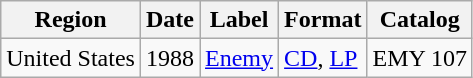<table class="wikitable">
<tr>
<th>Region</th>
<th>Date</th>
<th>Label</th>
<th>Format</th>
<th>Catalog</th>
</tr>
<tr>
<td>United States</td>
<td>1988</td>
<td><a href='#'>Enemy</a></td>
<td><a href='#'>CD</a>, <a href='#'>LP</a></td>
<td>EMY 107</td>
</tr>
</table>
